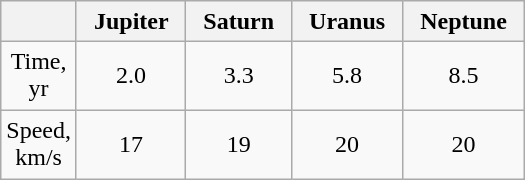<table class="wikitable" style="text-align: center; width: 300px; height: 120px;">
<tr>
<th> </th>
<th>  Jupiter  </th>
<th>  Saturn  </th>
<th>  Uranus  </th>
<th>  Neptune  </th>
</tr>
<tr>
<td>Time, yr</td>
<td>2.0</td>
<td>3.3</td>
<td>5.8</td>
<td>8.5</td>
</tr>
<tr>
<td>Speed, km/s</td>
<td>17</td>
<td>19</td>
<td>20</td>
<td>20</td>
</tr>
</table>
